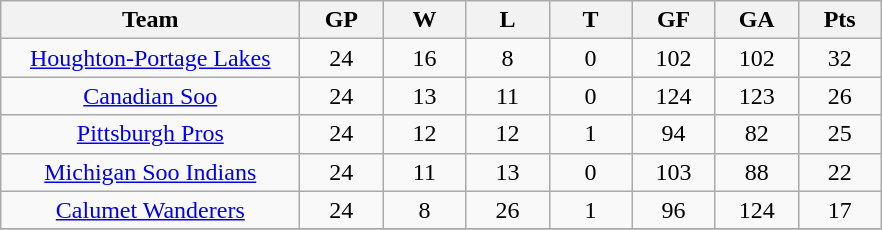<table class="wikitable" style="text-align:center;">
<tr>
<th style="width:12em">Team</th>
<th style="width:3em">GP</th>
<th style="width:3em">W</th>
<th style="width:3em">L</th>
<th style="width:3em">T</th>
<th style="width:3em">GF</th>
<th style="width:3em">GA</th>
<th style="width:3em">Pts</th>
</tr>
<tr>
<td><a href='#'>Houghton-Portage Lakes</a></td>
<td>24</td>
<td>16</td>
<td>8</td>
<td>0</td>
<td>102</td>
<td>102</td>
<td>32</td>
</tr>
<tr>
<td><a href='#'>Canadian Soo</a></td>
<td>24</td>
<td>13</td>
<td>11</td>
<td>0</td>
<td>124</td>
<td>123</td>
<td>26</td>
</tr>
<tr>
<td><a href='#'>Pittsburgh Pros</a></td>
<td>24</td>
<td>12</td>
<td>12</td>
<td>1</td>
<td>94</td>
<td>82</td>
<td>25</td>
</tr>
<tr>
<td><a href='#'>Michigan Soo Indians</a></td>
<td>24</td>
<td>11</td>
<td>13</td>
<td>0</td>
<td>103</td>
<td>88</td>
<td>22</td>
</tr>
<tr>
<td><a href='#'>Calumet Wanderers</a></td>
<td>24</td>
<td>8</td>
<td>26</td>
<td>1</td>
<td>96</td>
<td>124</td>
<td>17</td>
</tr>
<tr>
</tr>
</table>
